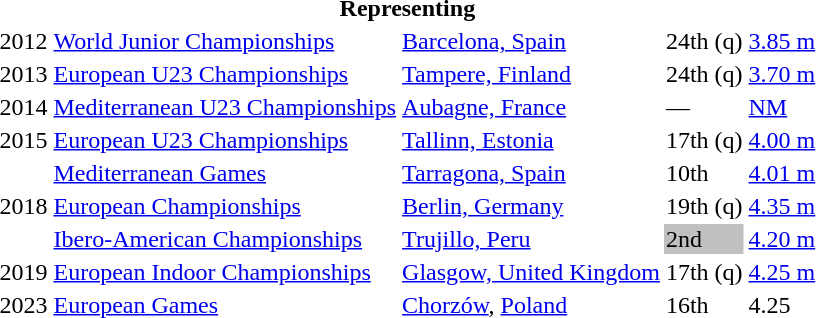<table>
<tr>
<th colspan="5">Representing </th>
</tr>
<tr>
<td>2012</td>
<td><a href='#'>World Junior Championships</a></td>
<td><a href='#'>Barcelona, Spain</a></td>
<td>24th (q)</td>
<td><a href='#'>3.85 m</a></td>
</tr>
<tr>
<td>2013</td>
<td><a href='#'>European U23 Championships</a></td>
<td><a href='#'>Tampere, Finland</a></td>
<td>24th (q)</td>
<td><a href='#'>3.70 m</a></td>
</tr>
<tr>
<td>2014</td>
<td><a href='#'>Mediterranean U23 Championships</a></td>
<td><a href='#'>Aubagne, France</a></td>
<td>—</td>
<td><a href='#'>NM</a></td>
</tr>
<tr>
<td>2015</td>
<td><a href='#'>European U23 Championships</a></td>
<td><a href='#'>Tallinn, Estonia</a></td>
<td>17th (q)</td>
<td><a href='#'>4.00 m</a></td>
</tr>
<tr>
<td rowspan=3>2018</td>
<td><a href='#'>Mediterranean Games</a></td>
<td><a href='#'>Tarragona, Spain</a></td>
<td>10th</td>
<td><a href='#'>4.01 m</a></td>
</tr>
<tr>
<td><a href='#'>European Championships</a></td>
<td><a href='#'>Berlin, Germany</a></td>
<td>19th (q)</td>
<td><a href='#'>4.35 m</a></td>
</tr>
<tr>
<td><a href='#'>Ibero-American Championships</a></td>
<td><a href='#'>Trujillo, Peru</a></td>
<td bgcolor=silver>2nd</td>
<td><a href='#'>4.20 m</a></td>
</tr>
<tr>
<td>2019</td>
<td><a href='#'>European Indoor Championships</a></td>
<td><a href='#'>Glasgow, United Kingdom</a></td>
<td>17th (q)</td>
<td><a href='#'>4.25 m</a></td>
</tr>
<tr>
<td>2023</td>
<td><a href='#'>European Games</a></td>
<td><a href='#'>Chorzów</a>, <a href='#'>Poland</a></td>
<td>16th</td>
<td>4.25</td>
</tr>
</table>
